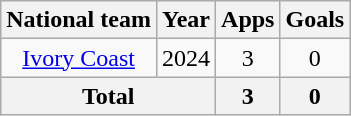<table class="wikitable" style="text-align: center">
<tr>
<th>National team</th>
<th>Year</th>
<th>Apps</th>
<th>Goals</th>
</tr>
<tr>
<td><a href='#'>Ivory Coast</a></td>
<td>2024</td>
<td>3</td>
<td>0</td>
</tr>
<tr>
<th colspan="2">Total</th>
<th>3</th>
<th>0</th>
</tr>
</table>
